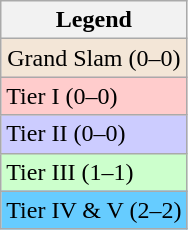<table class="wikitable sortable mw-collapsible mw-collapsed">
<tr>
<th>Legend</th>
</tr>
<tr>
<td align=center colspan=2 style="background:#f3e6d7;">Grand Slam (0–0)</td>
</tr>
<tr>
<td style="background:#fcc;">Tier I (0–0)</td>
</tr>
<tr>
<td style="background:#ccf;">Tier II (0–0)</td>
</tr>
<tr>
<td style="background:#cfc;">Tier III (1–1)</td>
</tr>
<tr>
<td style="background:#6cf;">Tier IV & V (2–2)</td>
</tr>
</table>
